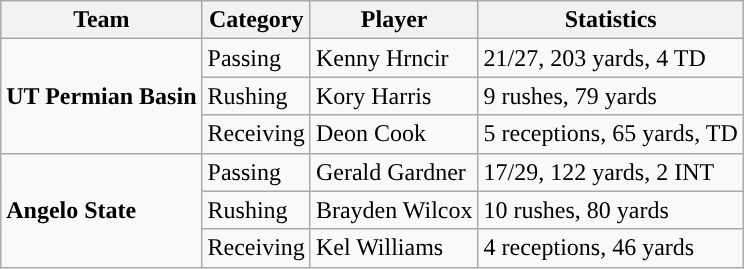<table class="wikitable" style="float: right;">
<tr>
<th>Team</th>
<th>Category</th>
<th>Player</th>
<th>Statistics</th>
</tr>
<tr>
<td rowspan=3><strong>UT Permian Basin</strong></td>
<td>Passing</td>
<td>Kenny Hrncir</td>
<td>21/27, 203 yards, 4 TD</td>
</tr>
<tr>
<td>Rushing</td>
<td>Kory Harris</td>
<td>9 rushes, 79 yards</td>
</tr>
<tr>
<td>Receiving</td>
<td>Deon Cook</td>
<td>5 receptions, 65 yards, TD</td>
</tr>
<tr>
<td rowspan=3><strong>Angelo State</strong></td>
<td>Passing</td>
<td>Gerald Gardner</td>
<td>17/29, 122 yards, 2 INT</td>
</tr>
<tr>
<td>Rushing</td>
<td>Brayden Wilcox</td>
<td>10 rushes, 80 yards</td>
</tr>
<tr>
<td>Receiving</td>
<td>Kel Williams</td>
<td>4 receptions, 46 yards</td>
</tr>
</table>
